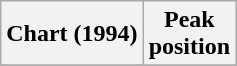<table class="wikitable">
<tr>
<th>Chart (1994)</th>
<th>Peak<br>position</th>
</tr>
<tr>
</tr>
</table>
